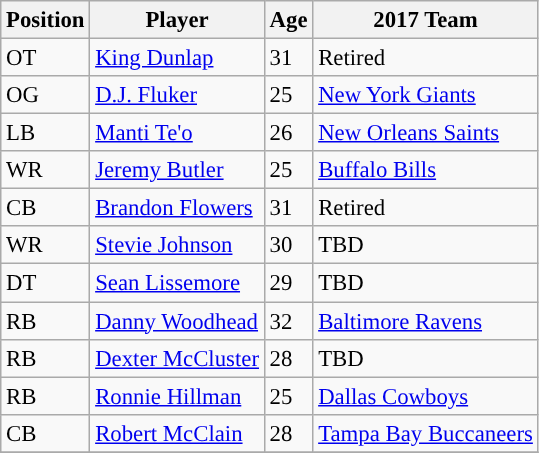<table class="wikitable" style="font-size: 95%; text-align: left">
<tr>
<th>Position</th>
<th>Player</th>
<th>Age</th>
<th>2017 Team</th>
</tr>
<tr>
<td>OT</td>
<td><a href='#'>King Dunlap</a></td>
<td>31</td>
<td>Retired</td>
</tr>
<tr>
<td>OG</td>
<td><a href='#'>D.J. Fluker</a></td>
<td>25</td>
<td><a href='#'>New York Giants</a></td>
</tr>
<tr>
<td>LB</td>
<td><a href='#'>Manti Te'o</a></td>
<td>26</td>
<td><a href='#'>New Orleans Saints</a></td>
</tr>
<tr>
<td>WR</td>
<td><a href='#'>Jeremy Butler</a></td>
<td>25</td>
<td><a href='#'>Buffalo Bills</a></td>
</tr>
<tr>
<td>CB</td>
<td><a href='#'>Brandon Flowers</a></td>
<td>31</td>
<td>Retired</td>
</tr>
<tr>
<td>WR</td>
<td><a href='#'>Stevie Johnson</a></td>
<td>30</td>
<td>TBD</td>
</tr>
<tr>
<td>DT</td>
<td><a href='#'>Sean Lissemore</a></td>
<td>29</td>
<td>TBD</td>
</tr>
<tr>
<td>RB</td>
<td><a href='#'>Danny Woodhead</a></td>
<td>32</td>
<td><a href='#'>Baltimore Ravens</a></td>
</tr>
<tr>
<td>RB</td>
<td><a href='#'>Dexter McCluster</a></td>
<td>28</td>
<td>TBD</td>
</tr>
<tr>
<td>RB</td>
<td><a href='#'>Ronnie Hillman</a></td>
<td>25</td>
<td><a href='#'>Dallas Cowboys</a></td>
</tr>
<tr>
<td>CB</td>
<td><a href='#'>Robert McClain</a></td>
<td>28</td>
<td><a href='#'>Tampa Bay Buccaneers</a></td>
</tr>
<tr>
</tr>
</table>
